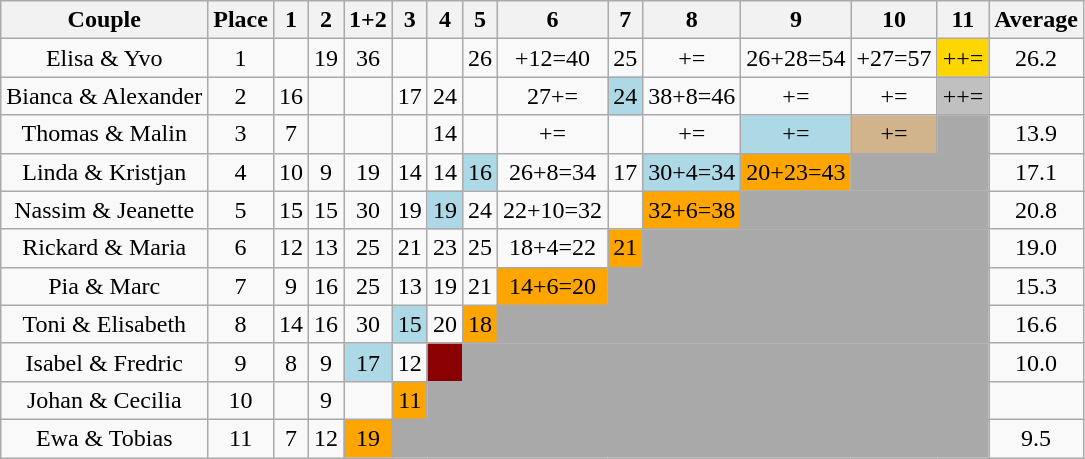<table class="wikitable sortable" style="text-align:center;">
<tr>
<th>Couple</th>
<th>Place</th>
<th>1</th>
<th>2</th>
<th>1+2</th>
<th>3</th>
<th>4</th>
<th>5</th>
<th>6</th>
<th>7</th>
<th>8 </th>
<th>9</th>
<th>10</th>
<th>11</th>
<th>Average</th>
</tr>
<tr>
<td>Elisa & Yvo</td>
<td>1</td>
<td></td>
<td>19</td>
<td>36</td>
<td></td>
<td></td>
<td>26</td>
<td>+12=40</td>
<td>25</td>
<td>+=</td>
<td>26+28=54</td>
<td>+27=57</td>
<td bgcolor=gold>++=</td>
<td>26.2</td>
</tr>
<tr>
<td>Bianca & Alexander</td>
<td>2</td>
<td>16</td>
<td></td>
<td></td>
<td>17</td>
<td>24</td>
<td></td>
<td>27+=</td>
<td bgcolor=lightblue>24</td>
<td>38+8=46</td>
<td>+=</td>
<td>+=</td>
<td bgcolor=silver>++=</td>
<td></td>
</tr>
<tr>
<td>Thomas & Malin</td>
<td>3</td>
<td>7</td>
<td></td>
<td></td>
<td></td>
<td>14</td>
<td></td>
<td>+=</td>
<td></td>
<td>+=</td>
<td bgcolor=lightblue>+=</td>
<td bgcolor=tan>+=</td>
<td bgcolor=darkgrey colspan="1"></td>
<td>13.9</td>
</tr>
<tr>
<td>Linda & Kristjan</td>
<td>4</td>
<td>10</td>
<td>9</td>
<td>19</td>
<td>14</td>
<td>14</td>
<td bgcolor=lightblue>16</td>
<td>26+8=34</td>
<td>17</td>
<td bgcolor=lightblue>30+4=34</td>
<td bgcolor=orange>20+23=43</td>
<td bgcolor=darkgrey colspan="2"></td>
<td>17.1</td>
</tr>
<tr>
<td>Nassim & Jeanette</td>
<td>5</td>
<td>15</td>
<td>15</td>
<td>30</td>
<td>19</td>
<td bgcolor=lightblue>19</td>
<td>24</td>
<td>22+10=32</td>
<td></td>
<td bgcolor=orange>32+6=38</td>
<td bgcolor=darkgrey colspan="3"></td>
<td>20.8</td>
</tr>
<tr>
<td>Rickard & Maria</td>
<td>6</td>
<td>12</td>
<td>13</td>
<td>25</td>
<td>21</td>
<td>23</td>
<td>25</td>
<td>18+4=22</td>
<td bgcolor=orange>21</td>
<td bgcolor=darkgrey colspan="4"></td>
<td>19.0</td>
</tr>
<tr>
<td>Pia & Marc</td>
<td>7</td>
<td>9</td>
<td>16</td>
<td>25</td>
<td>13</td>
<td>19</td>
<td>21</td>
<td bgcolor=orange>14+6=20</td>
<td bgcolor=darkgrey colspan="5"></td>
<td>15.3</td>
</tr>
<tr>
<td>Toni & Elisabeth</td>
<td>8</td>
<td>14</td>
<td>16</td>
<td>30</td>
<td bgcolor=lightblue>15</td>
<td>20</td>
<td bgcolor=orange>18</td>
<td bgcolor=darkgrey colspan="6"></td>
<td>16.6</td>
</tr>
<tr>
<td>Isabel & Fredric</td>
<td>9</td>
<td>8</td>
<td>9</td>
<td bgcolor=lightblue>17</td>
<td>12</td>
<td bgcolor=darkred></td>
<td bgcolor=darkgrey colspan="7"></td>
<td>10.0</td>
</tr>
<tr>
<td>Johan & Cecilia</td>
<td>10</td>
<td></td>
<td>9</td>
<td></td>
<td bgcolor=orange>11</td>
<td bgcolor=darkgrey colspan="8"></td>
<td></td>
</tr>
<tr>
<td>Ewa & Tobias</td>
<td>11</td>
<td>7</td>
<td>12</td>
<td bgcolor=orange>19</td>
<td bgcolor=darkgrey colspan="9"></td>
<td>9.5</td>
</tr>
</table>
